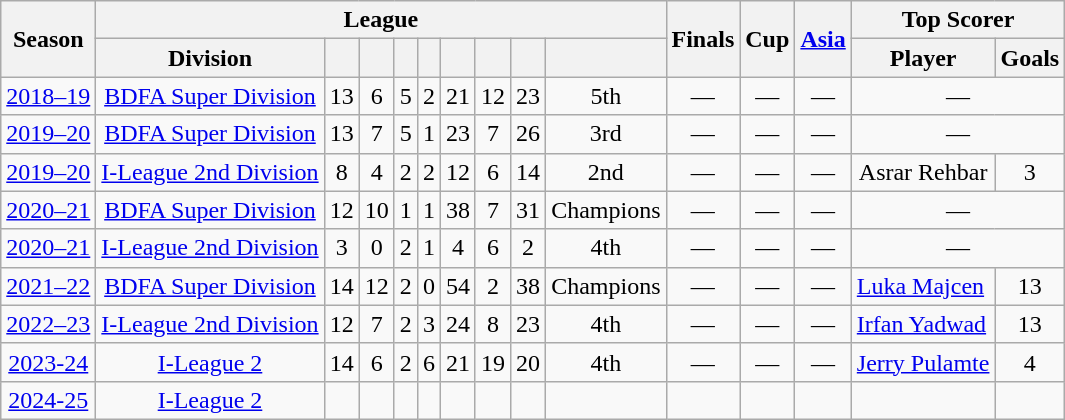<table class="wikitable sortable" style="text-align: center">
<tr>
<th scope="col" rowspan="2">Season</th>
<th colspan=9 class="unsortable">League</th>
<th scope="col" rowspan=2 class="unsortable"><strong>Finals</strong></th>
<th scope="col" rowspan=2 class="unsortable">Cup</th>
<th scope="col" rowspan=2 class="unsortable"><a href='#'>Asia</a></th>
<th colspan="2" scope="col" class="unsortable">Top Scorer</th>
</tr>
<tr>
<th class="unsortable">Division</th>
<th></th>
<th></th>
<th></th>
<th></th>
<th></th>
<th></th>
<th></th>
<th></th>
<th class="unsortable">Player</th>
<th class="unsortable">Goals</th>
</tr>
<tr>
<td><a href='#'>2018–19</a></td>
<td><a href='#'>BDFA Super Division</a></td>
<td>13</td>
<td>6</td>
<td>5</td>
<td>2</td>
<td>21</td>
<td>12</td>
<td>23</td>
<td>5th</td>
<td>—</td>
<td>—</td>
<td>—</td>
<td colspan=2 align=center>—</td>
</tr>
<tr>
<td><a href='#'>2019–20</a></td>
<td><a href='#'>BDFA Super Division</a></td>
<td>13</td>
<td>7</td>
<td>5</td>
<td>1</td>
<td>23</td>
<td>7</td>
<td>26</td>
<td>3rd</td>
<td>—</td>
<td>—</td>
<td>—</td>
<td colspan=2 align=center>—</td>
</tr>
<tr>
<td><a href='#'>2019–20</a></td>
<td><a href='#'>I-League 2nd Division</a></td>
<td>8</td>
<td>4</td>
<td>2</td>
<td>2</td>
<td>12</td>
<td>6</td>
<td>14</td>
<td>2nd</td>
<td>—</td>
<td>—</td>
<td>—</td>
<td align="center"> Asrar Rehbar</td>
<td>3</td>
</tr>
<tr>
<td><a href='#'>2020–21</a></td>
<td><a href='#'>BDFA Super Division</a></td>
<td>12</td>
<td>10</td>
<td>1</td>
<td>1</td>
<td>38</td>
<td>7</td>
<td>31</td>
<td>Champions</td>
<td>—</td>
<td>—</td>
<td>—</td>
<td colspan=2 align=center>—</td>
</tr>
<tr>
<td><a href='#'>2020–21</a></td>
<td><a href='#'>I-League 2nd Division</a></td>
<td>3</td>
<td>0</td>
<td>2</td>
<td>1</td>
<td>4</td>
<td>6</td>
<td>2</td>
<td>4th</td>
<td>—</td>
<td>—</td>
<td>—</td>
<td colspan=2 align=center>—</td>
</tr>
<tr>
<td><a href='#'>2021–22</a></td>
<td><a href='#'>BDFA Super Division</a></td>
<td>14</td>
<td>12</td>
<td>2</td>
<td>0</td>
<td>54</td>
<td>2</td>
<td>38</td>
<td>Champions</td>
<td>—</td>
<td>—</td>
<td>—</td>
<td align=left> <a href='#'>Luka Majcen</a></td>
<td>13</td>
</tr>
<tr>
<td><a href='#'>2022–23</a></td>
<td><a href='#'>I-League 2nd Division</a></td>
<td>12</td>
<td>7</td>
<td>2</td>
<td>3</td>
<td>24</td>
<td>8</td>
<td>23</td>
<td>4th</td>
<td>—</td>
<td>—</td>
<td>—</td>
<td align=left> <a href='#'>Irfan Yadwad</a></td>
<td>13</td>
</tr>
<tr>
<td><a href='#'>2023-24</a></td>
<td><a href='#'>I-League 2</a></td>
<td>14</td>
<td>6</td>
<td>2</td>
<td>6</td>
<td>21</td>
<td>19</td>
<td>20</td>
<td>4th</td>
<td>—</td>
<td>—</td>
<td>—</td>
<td> <a href='#'>Jerry Pulamte</a></td>
<td>4</td>
</tr>
<tr>
<td><a href='#'>2024-25</a></td>
<td><a href='#'>I-League 2</a></td>
<td></td>
<td></td>
<td></td>
<td></td>
<td></td>
<td></td>
<td></td>
<td></td>
<td></td>
<td></td>
<td></td>
<td></td>
<td></td>
</tr>
</table>
